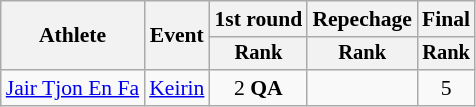<table class="wikitable" style="font-size:90%">
<tr>
<th rowspan=2>Athlete</th>
<th rowspan=2>Event</th>
<th>1st round</th>
<th>Repechage</th>
<th>Final</th>
</tr>
<tr style="font-size:95%">
<th>Rank</th>
<th>Rank</th>
<th>Rank</th>
</tr>
<tr align=center>
<td align=left><a href='#'>Jair Tjon En Fa</a></td>
<td align=left><a href='#'>Keirin</a></td>
<td>2 <strong>QA</strong></td>
<td></td>
<td>5</td>
</tr>
</table>
